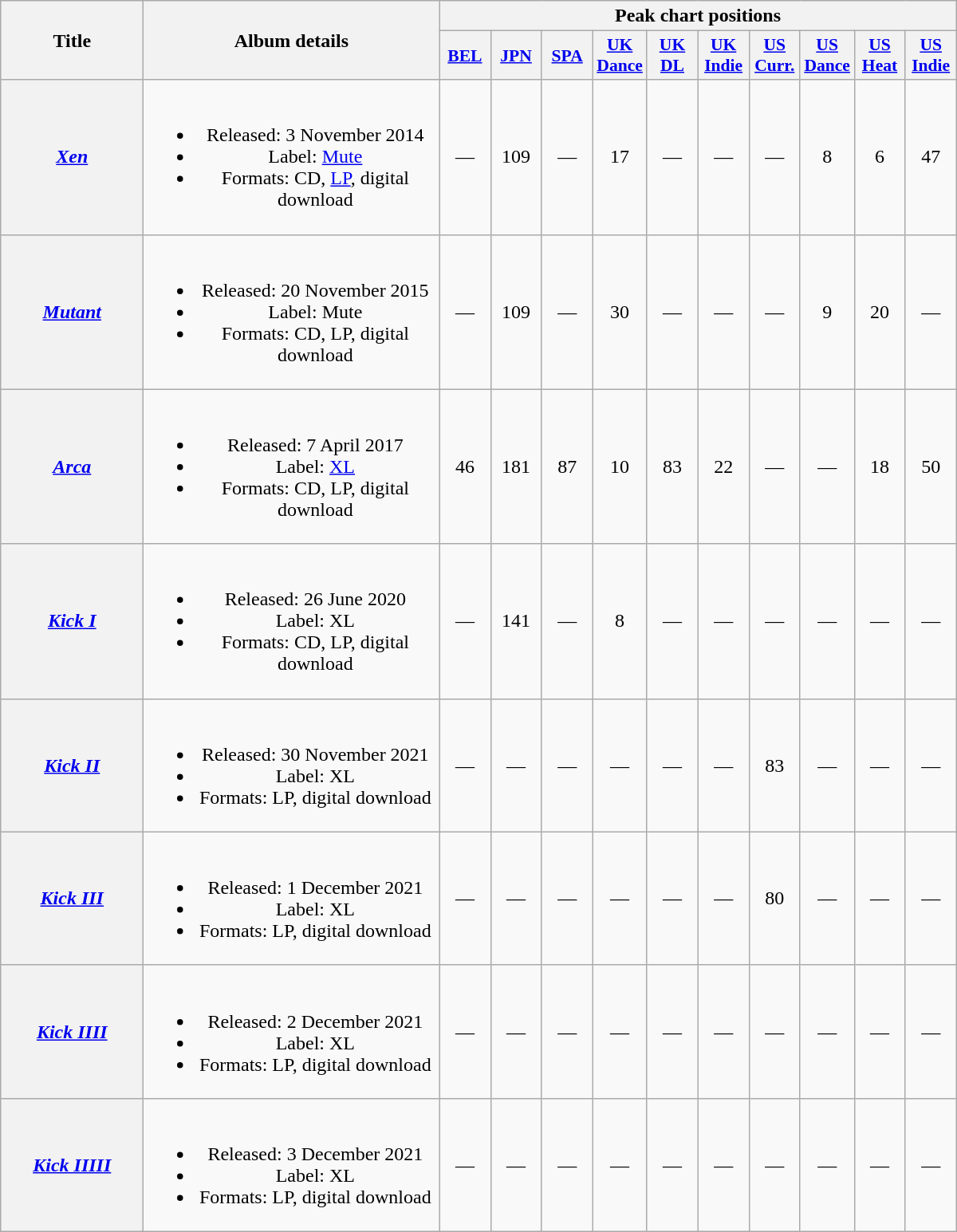<table class="wikitable plainrowheaders" style="text-align:center;">
<tr>
<th scope="col" rowspan="2" style="width:7em;">Title</th>
<th scope="col" rowspan="2" style="width:15em;">Album details</th>
<th scope="col" colspan="10">Peak chart positions</th>
</tr>
<tr>
<th scope="col" style="width:2.5em;font-size:90%;"><a href='#'>BEL</a><br></th>
<th scope="col" style="width:2.5em;font-size:90%;"><a href='#'>JPN</a><br></th>
<th scope="col" style="width:2.5em;font-size:90%;"><a href='#'>SPA</a><br></th>
<th scope="col" style="width:2.5em;font-size:90%;"><a href='#'>UK<br>Dance</a><br></th>
<th scope="col" style="width:2.5em;font-size:90%;"><a href='#'>UK<br>DL</a><br></th>
<th scope="col" style="width:2.5em;font-size:90%;"><a href='#'>UK<br>Indie</a><br></th>
<th scope="col" style="width:2.5em;font-size:90%;"><a href='#'>US<br>Curr.</a><br></th>
<th scope="col" style="width:2.5em;font-size:90%;"><a href='#'>US<br>Dance</a><br></th>
<th scope="col" style="width:2.5em;font-size:90%;"><a href='#'>US<br>Heat</a><br></th>
<th scope="col" style="width:2.5em;font-size:90%;"><a href='#'>US<br>Indie</a><br></th>
</tr>
<tr>
<th scope="row"><em><a href='#'>Xen</a></em></th>
<td><br><ul><li>Released: 3 November 2014</li><li>Label: <a href='#'>Mute</a></li><li>Formats: CD, <a href='#'>LP</a>, digital download</li></ul></td>
<td>—</td>
<td>109</td>
<td>—</td>
<td>17</td>
<td>—</td>
<td>—</td>
<td>—</td>
<td>8</td>
<td>6</td>
<td>47</td>
</tr>
<tr>
<th scope="row"><em><a href='#'>Mutant</a></em></th>
<td><br><ul><li>Released: 20 November 2015</li><li>Label: Mute</li><li>Formats: CD, LP, digital download</li></ul></td>
<td>—</td>
<td>109</td>
<td>—</td>
<td>30</td>
<td>—</td>
<td>—</td>
<td>—</td>
<td>9</td>
<td>20</td>
<td>—</td>
</tr>
<tr>
<th scope="row"><em><a href='#'>Arca</a></em></th>
<td><br><ul><li>Released: 7 April 2017</li><li>Label: <a href='#'>XL</a></li><li>Formats: CD, LP, digital download</li></ul></td>
<td>46</td>
<td>181</td>
<td>87</td>
<td>10</td>
<td>83</td>
<td>22</td>
<td>—</td>
<td>—</td>
<td>18</td>
<td>50</td>
</tr>
<tr>
<th scope="row"><em><a href='#'>Kick I</a></em></th>
<td><br><ul><li>Released: 26 June 2020</li><li>Label: XL</li><li>Formats: CD, LP, digital download</li></ul></td>
<td>—</td>
<td>141</td>
<td>—</td>
<td>8</td>
<td>—</td>
<td>—</td>
<td>—</td>
<td>—</td>
<td>—</td>
<td>—</td>
</tr>
<tr>
<th scope="row"><em><a href='#'>Kick II</a></em></th>
<td><br><ul><li>Released: 30 November 2021</li><li>Label: XL</li><li>Formats: LP, digital download</li></ul></td>
<td>—</td>
<td>—</td>
<td>—</td>
<td>—</td>
<td>—</td>
<td>—</td>
<td>83</td>
<td>—</td>
<td>—</td>
<td>—</td>
</tr>
<tr>
<th scope="row"><em><a href='#'>Kick III</a></em></th>
<td><br><ul><li>Released: 1 December 2021</li><li>Label: XL</li><li>Formats: LP, digital download</li></ul></td>
<td>—</td>
<td>—</td>
<td>—</td>
<td>—</td>
<td>—</td>
<td>—</td>
<td>80</td>
<td>—</td>
<td>—</td>
<td>—</td>
</tr>
<tr>
<th scope="row"><em><a href='#'>Kick IIII</a></em></th>
<td><br><ul><li>Released: 2 December 2021</li><li>Label: XL</li><li>Formats: LP, digital download</li></ul></td>
<td>—</td>
<td>—</td>
<td>—</td>
<td>—</td>
<td>—</td>
<td>—</td>
<td>—</td>
<td>—</td>
<td>—</td>
<td>—</td>
</tr>
<tr>
<th scope="row"><em><a href='#'>Kick IIIII</a></em></th>
<td><br><ul><li>Released: 3 December 2021</li><li>Label: XL</li><li>Formats: LP, digital download</li></ul></td>
<td>—</td>
<td>—</td>
<td>—</td>
<td>—</td>
<td>—</td>
<td>—</td>
<td>—</td>
<td>—</td>
<td>—</td>
<td>—</td>
</tr>
</table>
